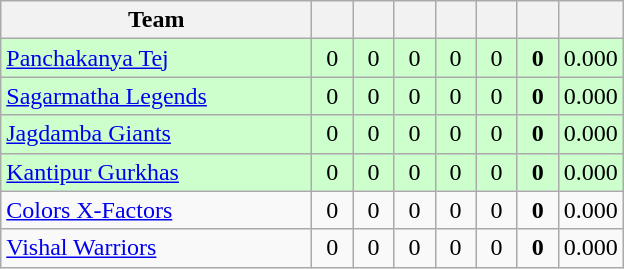<table class="wikitable" style="text-align: center;">
<tr>
<th width=200>Team</th>
<th width=20></th>
<th width=20></th>
<th width=20></th>
<th width=20></th>
<th width=20></th>
<th width=20></th>
<th width=20></th>
</tr>
<tr style="background:#ccffcc;">
<td align=left><a href='#'>Panchakanya Tej</a></td>
<td>0</td>
<td>0</td>
<td>0</td>
<td>0</td>
<td>0</td>
<td><strong>0</strong></td>
<td>0.000</td>
</tr>
<tr style="background:#ccffcc;">
<td align=left><a href='#'>Sagarmatha Legends</a></td>
<td>0</td>
<td>0</td>
<td>0</td>
<td>0</td>
<td>0</td>
<td><strong>0</strong></td>
<td>0.000</td>
</tr>
<tr style="background:#ccffcc;">
<td align=left><a href='#'>Jagdamba Giants</a></td>
<td>0</td>
<td>0</td>
<td>0</td>
<td>0</td>
<td>0</td>
<td><strong>0</strong></td>
<td>0.000</td>
</tr>
<tr style="background:#ccffcc;">
<td align=left><a href='#'>Kantipur Gurkhas</a></td>
<td>0</td>
<td>0</td>
<td>0</td>
<td>0</td>
<td>0</td>
<td><strong>0</strong></td>
<td>0.000</td>
</tr>
<tr>
<td align=left><a href='#'>Colors X-Factors</a></td>
<td>0</td>
<td>0</td>
<td>0</td>
<td>0</td>
<td>0</td>
<td><strong>0</strong></td>
<td>0.000</td>
</tr>
<tr>
<td align=left><a href='#'>Vishal Warriors</a></td>
<td>0</td>
<td>0</td>
<td>0</td>
<td>0</td>
<td>0</td>
<td><strong>0</strong></td>
<td>0.000</td>
</tr>
</table>
